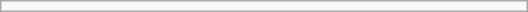<table class="infobox" style="width:22em;">
</table>
